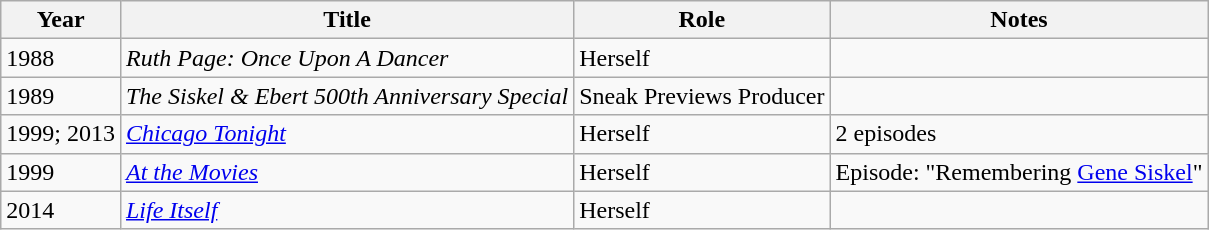<table class="wikitable sortable">
<tr>
<th>Year</th>
<th>Title</th>
<th>Role</th>
<th>Notes</th>
</tr>
<tr>
<td>1988</td>
<td><em>Ruth Page: Once Upon A Dancer</em></td>
<td>Herself</td>
<td></td>
</tr>
<tr>
<td>1989</td>
<td><em>The Siskel & Ebert 500th Anniversary Special</em></td>
<td>Sneak Previews Producer</td>
<td></td>
</tr>
<tr>
<td>1999; 2013</td>
<td><em><a href='#'>Chicago Tonight</a></em></td>
<td>Herself</td>
<td>2 episodes</td>
</tr>
<tr>
<td>1999</td>
<td><em><a href='#'>At the Movies</a></em></td>
<td>Herself</td>
<td>Episode: "Remembering <a href='#'>Gene Siskel</a>"</td>
</tr>
<tr>
<td>2014</td>
<td><em><a href='#'>Life Itself</a></em></td>
<td>Herself</td>
<td></td>
</tr>
</table>
